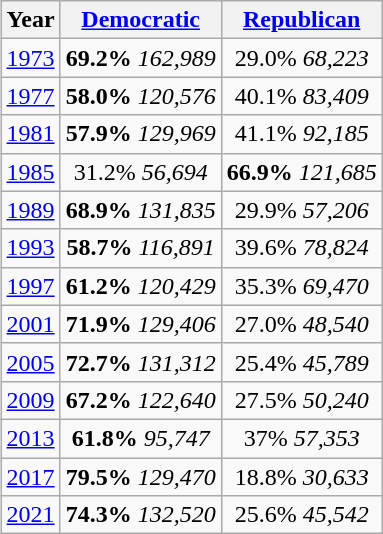<table class="wikitable" align="center" style="float:right; margin: 1em 1em 1em 0;">
<tr>
<th>Year</th>
<th><a href='#'>Democratic</a></th>
<th><a href='#'>Republican</a></th>
</tr>
<tr>
<td style="text-align:center;" ><a href='#'>1973</a></td>
<td style="text-align:center;" ><strong>69.2%</strong> <em>162,989</em></td>
<td style="text-align:center;" >29.0% <em>68,223</em></td>
</tr>
<tr>
<td style="text-align:center;" ><a href='#'>1977</a></td>
<td style="text-align:center;" ><strong>58.0%</strong> <em>120,576</em></td>
<td style="text-align:center;" >40.1% <em>83,409</em></td>
</tr>
<tr>
<td style="text-align:center;" ><a href='#'>1981</a></td>
<td style="text-align:center;" ><strong>57.9%</strong> <em>129,969</em></td>
<td style="text-align:center;" >41.1% <em>92,185</em></td>
</tr>
<tr>
<td style="text-align:center;" ><a href='#'>1985</a></td>
<td style="text-align:center;" >31.2% <em>56,694</em></td>
<td style="text-align:center;" ><strong>66.9%</strong> <em>121,685</em></td>
</tr>
<tr>
<td style="text-align:center;" ><a href='#'>1989</a></td>
<td style="text-align:center;" ><strong>68.9%</strong> <em>131,835</em></td>
<td style="text-align:center;" >29.9% <em>57,206</em></td>
</tr>
<tr>
<td style="text-align:center;" ><a href='#'>1993</a></td>
<td style="text-align:center;" ><strong>58.7%</strong> <em>116,891</em></td>
<td style="text-align:center;" >39.6% <em>78,824</em></td>
</tr>
<tr>
<td style="text-align:center;" ><a href='#'>1997</a></td>
<td style="text-align:center;" ><strong>61.2%</strong> <em>120,429</em></td>
<td style="text-align:center;" >35.3% <em>69,470</em></td>
</tr>
<tr>
<td style="text-align:center;" ><a href='#'>2001</a></td>
<td style="text-align:center;" ><strong>71.9%</strong> <em>129,406</em></td>
<td style="text-align:center;" >27.0% <em>48,540</em></td>
</tr>
<tr>
<td style="text-align:center;" ><a href='#'>2005</a></td>
<td style="text-align:center;" ><strong>72.7%</strong> <em>131,312</em></td>
<td style="text-align:center;" >25.4% <em>45,789</em></td>
</tr>
<tr>
<td style="text-align:center;" ><a href='#'>2009</a></td>
<td style="text-align:center;" ><strong>67.2%</strong> <em>122,640</em></td>
<td style="text-align:center;" >27.5% <em>50,240</em></td>
</tr>
<tr>
<td style="text-align:center;" ><a href='#'>2013</a></td>
<td style="text-align:center;" ><strong>61.8%</strong> <em>95,747</em></td>
<td style="text-align:center;" >37% <em>57,353</em></td>
</tr>
<tr>
<td style="text-align:center;" ><a href='#'>2017</a></td>
<td style="text-align:center;" ><strong>79.5%</strong> <em>129,470</em></td>
<td style="text-align:center;" >18.8% <em>30,633</em></td>
</tr>
<tr>
<td style="text-align:center;" ><a href='#'>2021</a></td>
<td style="text-align:center;" ><strong>74.3%</strong> <em>132,520</em></td>
<td style="text-align:center;" >25.6% <em>45,542</em></td>
</tr>
</table>
